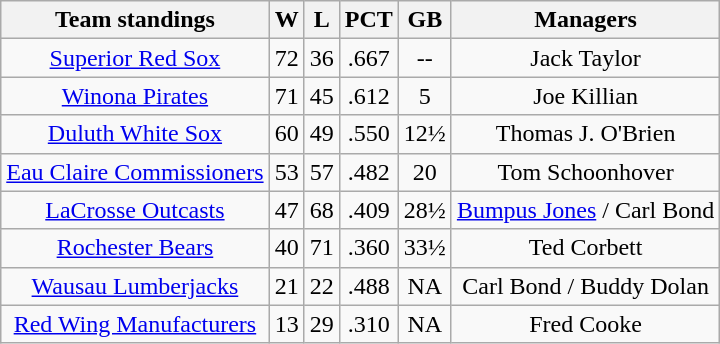<table class="wikitable">
<tr>
<th>Team standings</th>
<th>W</th>
<th>L</th>
<th>PCT</th>
<th>GB</th>
<th>Managers</th>
</tr>
<tr align=center>
<td><a href='#'>Superior Red Sox</a></td>
<td>72</td>
<td>36</td>
<td>.667</td>
<td>--</td>
<td>Jack Taylor</td>
</tr>
<tr align=center>
<td><a href='#'>Winona Pirates</a></td>
<td>71</td>
<td>45</td>
<td>.612</td>
<td>5</td>
<td>Joe Killian</td>
</tr>
<tr align=center>
<td><a href='#'>Duluth White Sox</a></td>
<td>60</td>
<td>49</td>
<td>.550</td>
<td>12½</td>
<td>Thomas J. O'Brien</td>
</tr>
<tr align=center>
<td><a href='#'>Eau Claire Commissioners</a></td>
<td>53</td>
<td>57</td>
<td>.482</td>
<td>20</td>
<td>Tom Schoonhover</td>
</tr>
<tr align=center>
<td><a href='#'>LaCrosse Outcasts</a></td>
<td>47</td>
<td>68</td>
<td>.409</td>
<td>28½</td>
<td><a href='#'>Bumpus Jones</a> / Carl Bond</td>
</tr>
<tr align=center>
<td><a href='#'>Rochester Bears</a></td>
<td>40</td>
<td>71</td>
<td>.360</td>
<td>33½</td>
<td>Ted Corbett</td>
</tr>
<tr align=center>
<td><a href='#'>Wausau Lumberjacks</a></td>
<td>21</td>
<td>22</td>
<td>.488</td>
<td>NA</td>
<td>Carl Bond / Buddy Dolan</td>
</tr>
<tr align=center>
<td><a href='#'>Red Wing Manufacturers</a></td>
<td>13</td>
<td>29</td>
<td>.310</td>
<td>NA</td>
<td>Fred Cooke</td>
</tr>
</table>
